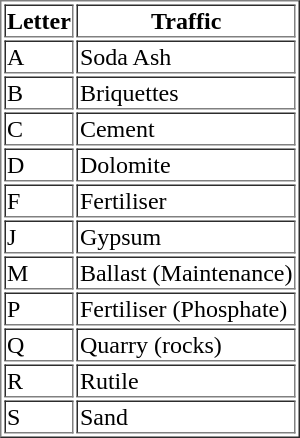<table style="float: right;" border="1">
<tr>
<th>Letter</th>
<th>Traffic</th>
</tr>
<tr>
<td>A</td>
<td>Soda Ash</td>
</tr>
<tr>
<td>B</td>
<td>Briquettes</td>
</tr>
<tr>
<td>C</td>
<td>Cement</td>
</tr>
<tr>
<td>D</td>
<td>Dolomite</td>
</tr>
<tr>
<td>F</td>
<td>Fertiliser</td>
</tr>
<tr>
<td>J</td>
<td>Gypsum</td>
</tr>
<tr>
<td>M</td>
<td>Ballast (Maintenance)</td>
</tr>
<tr>
<td>P</td>
<td>Fertiliser (Phosphate)</td>
</tr>
<tr>
<td>Q</td>
<td>Quarry (rocks)</td>
</tr>
<tr>
<td>R</td>
<td>Rutile</td>
</tr>
<tr>
<td>S</td>
<td>Sand</td>
</tr>
</table>
